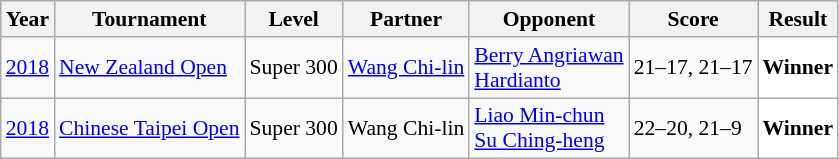<table class="sortable wikitable" style="font-size: 90%;">
<tr>
<th>Year</th>
<th>Tournament</th>
<th>Level</th>
<th>Partner</th>
<th>Opponent</th>
<th>Score</th>
<th>Result</th>
</tr>
<tr>
<td align="center"><a href='#'>2018</a></td>
<td align="left"><a href='#'>New Zealand Open</a></td>
<td align="left">Super 300</td>
<td align="left"> <a href='#'>Wang Chi-lin</a></td>
<td align="left"> <a href='#'>Berry Angriawan</a><br> <a href='#'>Hardianto</a></td>
<td align="left">21–17, 21–17</td>
<td style="text-align:left; background:white"> <strong>Winner</strong></td>
</tr>
<tr>
<td align="center"><a href='#'>2018</a></td>
<td align="left"><a href='#'>Chinese Taipei Open</a></td>
<td align="left">Super 300</td>
<td align="left"> Wang Chi-lin</td>
<td align="left"> <a href='#'>Liao Min-chun</a><br> <a href='#'>Su Ching-heng</a></td>
<td align="left">22–20, 21–9</td>
<td style="text-align:left; background:white"> <strong>Winner</strong></td>
</tr>
</table>
